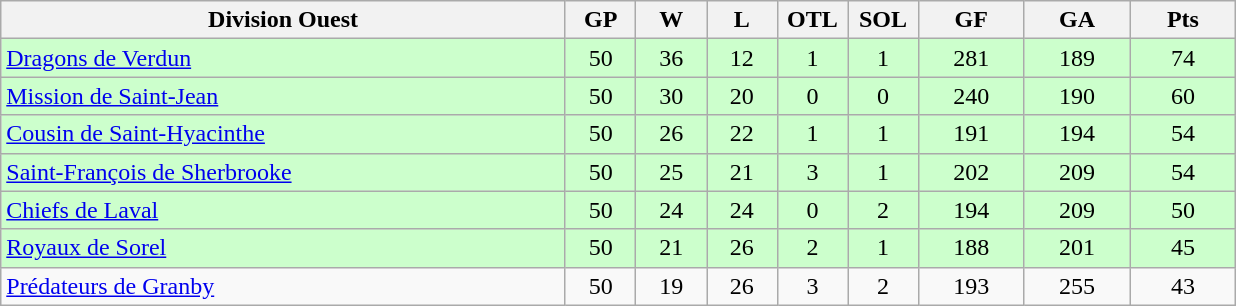<table class="wikitable">
<tr>
<th width="40%" bgcolor="#e0e0e0">Division Ouest</th>
<th width="5%" bgcolor="#e0e0e0">GP</th>
<th width="5%" bgcolor="#e0e0e0">W</th>
<th width="5%" bgcolor="#e0e0e0">L</th>
<th width="5%" bgcolor="#e0e0e0">OTL</th>
<th width="5%" bgcolor="#e0e0e0">SOL</th>
<th width="7.5%" bgcolor="#e0e0e0">GF</th>
<th width="7.5%" bgcolor="#e0e0e0">GA</th>
<th width="7.5%" bgcolor="#e0e0e0">Pts</th>
</tr>
<tr align="center" bgcolor="#CCFFCC">
<td align="left"><a href='#'>Dragons de Verdun</a></td>
<td>50</td>
<td>36</td>
<td>12</td>
<td>1</td>
<td>1</td>
<td>281</td>
<td>189</td>
<td>74</td>
</tr>
<tr align="center" bgcolor="#CCFFCC">
<td align="left"><a href='#'>Mission de Saint-Jean</a></td>
<td>50</td>
<td>30</td>
<td>20</td>
<td>0</td>
<td>0</td>
<td>240</td>
<td>190</td>
<td>60</td>
</tr>
<tr align="center" bgcolor="#CCFFCC">
<td align="left"><a href='#'>Cousin de Saint-Hyacinthe</a></td>
<td>50</td>
<td>26</td>
<td>22</td>
<td>1</td>
<td>1</td>
<td>191</td>
<td>194</td>
<td>54</td>
</tr>
<tr align="center" bgcolor="#CCFFCC">
<td align="left"><a href='#'>Saint-François de Sherbrooke</a></td>
<td>50</td>
<td>25</td>
<td>21</td>
<td>3</td>
<td>1</td>
<td>202</td>
<td>209</td>
<td>54</td>
</tr>
<tr align="center" bgcolor="#CCFFCC">
<td align="left"><a href='#'>Chiefs de Laval</a></td>
<td>50</td>
<td>24</td>
<td>24</td>
<td>0</td>
<td>2</td>
<td>194</td>
<td>209</td>
<td>50</td>
</tr>
<tr align="center" bgcolor="#CCFFCC">
<td align="left"><a href='#'>Royaux de Sorel</a></td>
<td>50</td>
<td>21</td>
<td>26</td>
<td>2</td>
<td>1</td>
<td>188</td>
<td>201</td>
<td>45</td>
</tr>
<tr align="center">
<td align="left"><a href='#'>Prédateurs de Granby</a></td>
<td>50</td>
<td>19</td>
<td>26</td>
<td>3</td>
<td>2</td>
<td>193</td>
<td>255</td>
<td>43</td>
</tr>
</table>
